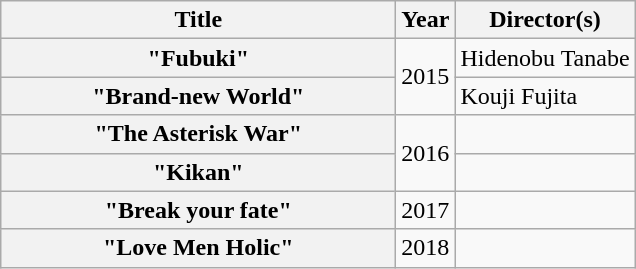<table class="wikitable plainrowheaders">
<tr>
<th scope="col" style="width:16em;">Title</th>
<th scope="col">Year</th>
<th scope="col">Director(s)</th>
</tr>
<tr>
<th scope="row">"Fubuki"</th>
<td rowspan="2">2015</td>
<td>Hidenobu Tanabe</td>
</tr>
<tr>
<th scope="row">"Brand-new World"</th>
<td>Kouji Fujita</td>
</tr>
<tr>
<th scope="row">"The Asterisk War"</th>
<td rowspan="2">2016</td>
<td></td>
</tr>
<tr>
<th scope="row">"Kikan"</th>
<td></td>
</tr>
<tr>
<th scope="row">"Break your fate"</th>
<td rowspan="1">2017</td>
<td></td>
</tr>
<tr>
<th scope="row">"Love Men Holic"</th>
<td rowspan="1">2018</td>
<td></td>
</tr>
</table>
